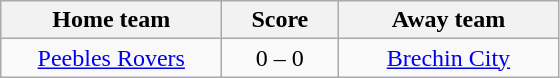<table class="wikitable" style="text-align: center">
<tr>
<th width=140>Home team</th>
<th width=70>Score</th>
<th width=140>Away team</th>
</tr>
<tr>
<td><a href='#'>Peebles Rovers</a></td>
<td>0 – 0</td>
<td><a href='#'>Brechin City</a></td>
</tr>
</table>
